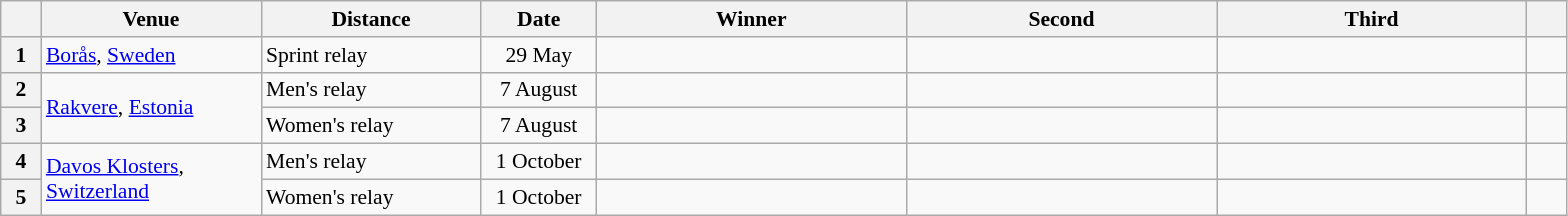<table class="wikitable" style="font-size: 90%">
<tr>
<th width="20"></th>
<th width="140">Venue</th>
<th width="140">Distance</th>
<th width="70">Date</th>
<th width="200">Winner</th>
<th width="200">Second</th>
<th width="200">Third</th>
<th width="20"></th>
</tr>
<tr>
<th>1</th>
<td> <a href='#'>Borås</a>, <a href='#'>Sweden</a></td>
<td>Sprint relay</td>
<td align=center>29 May</td>
<td></td>
<td></td>
<td></td>
<td></td>
</tr>
<tr>
<th>2</th>
<td rowspan=2> <a href='#'>Rakvere</a>, <a href='#'>Estonia</a></td>
<td>Men's relay</td>
<td align=center>7 August</td>
<td></td>
<td></td>
<td></td>
<td></td>
</tr>
<tr>
<th>3</th>
<td>Women's relay</td>
<td align=center>7 August</td>
<td></td>
<td></td>
<td></td>
<td></td>
</tr>
<tr>
<th>4</th>
<td rowspan=2> <a href='#'>Davos Klosters</a>, <a href='#'>Switzerland</a></td>
<td>Men's relay</td>
<td align=center>1 October</td>
<td></td>
<td></td>
<td></td>
<td></td>
</tr>
<tr>
<th>5</th>
<td>Women's relay</td>
<td align=center>1 October</td>
<td></td>
<td></td>
<td></td>
<td></td>
</tr>
</table>
